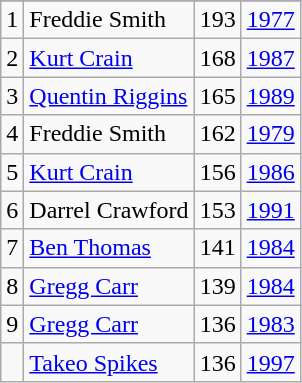<table class="wikitable">
<tr>
</tr>
<tr>
<td>1</td>
<td>Freddie Smith</td>
<td>193</td>
<td><a href='#'>1977</a></td>
</tr>
<tr>
<td>2</td>
<td><a href='#'>Kurt Crain</a></td>
<td>168</td>
<td><a href='#'>1987</a></td>
</tr>
<tr>
<td>3</td>
<td><a href='#'>Quentin Riggins</a></td>
<td>165</td>
<td><a href='#'>1989</a></td>
</tr>
<tr>
<td>4</td>
<td>Freddie Smith</td>
<td>162</td>
<td><a href='#'>1979</a></td>
</tr>
<tr>
<td>5</td>
<td><a href='#'>Kurt Crain</a></td>
<td>156</td>
<td><a href='#'>1986</a></td>
</tr>
<tr>
<td>6</td>
<td>Darrel Crawford</td>
<td>153</td>
<td><a href='#'>1991</a></td>
</tr>
<tr>
<td>7</td>
<td><a href='#'>Ben Thomas</a></td>
<td>141</td>
<td><a href='#'>1984</a></td>
</tr>
<tr>
<td>8</td>
<td><a href='#'>Gregg Carr</a></td>
<td>139</td>
<td><a href='#'>1984</a></td>
</tr>
<tr>
<td>9</td>
<td><a href='#'>Gregg Carr</a></td>
<td>136</td>
<td><a href='#'>1983</a></td>
</tr>
<tr>
<td></td>
<td><a href='#'>Takeo Spikes</a></td>
<td>136</td>
<td><a href='#'>1997</a></td>
</tr>
</table>
